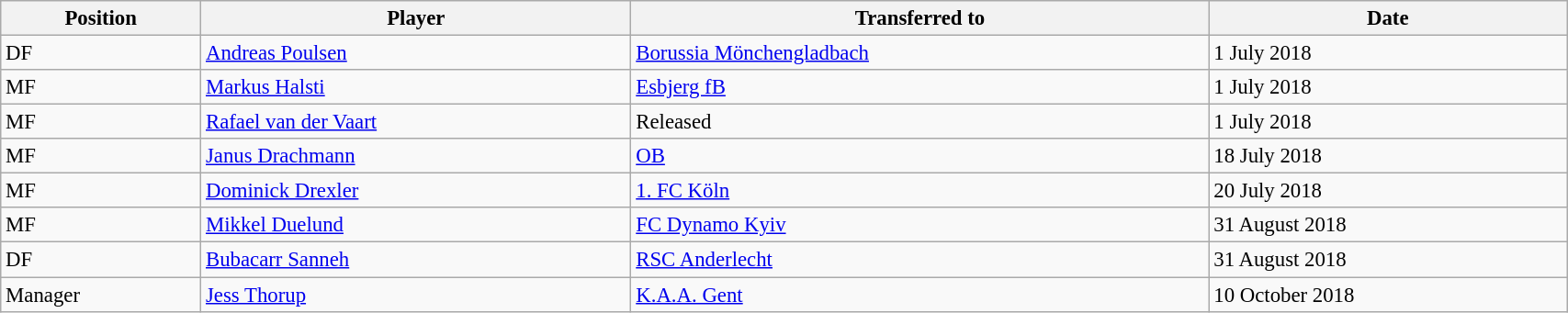<table class="wikitable sortable" style="width:90%; text-align:center; font-size:95%; text-align:left;">
<tr>
<th>Position</th>
<th>Player</th>
<th>Transferred to</th>
<th>Date</th>
</tr>
<tr>
<td>DF</td>
<td> <a href='#'>Andreas Poulsen</a></td>
<td><a href='#'>Borussia Mönchengladbach</a></td>
<td>1 July 2018</td>
</tr>
<tr>
<td>MF</td>
<td> <a href='#'>Markus Halsti</a></td>
<td><a href='#'>Esbjerg fB</a></td>
<td>1 July 2018</td>
</tr>
<tr>
<td>MF</td>
<td> <a href='#'>Rafael van der Vaart</a></td>
<td>Released</td>
<td>1 July 2018</td>
</tr>
<tr>
<td>MF</td>
<td> <a href='#'>Janus Drachmann</a></td>
<td><a href='#'>OB</a></td>
<td>18 July 2018</td>
</tr>
<tr>
<td>MF</td>
<td> <a href='#'>Dominick Drexler</a></td>
<td><a href='#'>1. FC Köln</a></td>
<td>20 July 2018</td>
</tr>
<tr>
<td>MF</td>
<td> <a href='#'>Mikkel Duelund</a></td>
<td><a href='#'>FC Dynamo Kyiv</a></td>
<td>31 August 2018</td>
</tr>
<tr>
<td>DF</td>
<td> <a href='#'>Bubacarr Sanneh</a></td>
<td><a href='#'>RSC Anderlecht</a></td>
<td>31 August 2018</td>
</tr>
<tr>
<td>Manager</td>
<td> <a href='#'>Jess Thorup</a></td>
<td><a href='#'>K.A.A. Gent</a></td>
<td>10 October 2018</td>
</tr>
</table>
